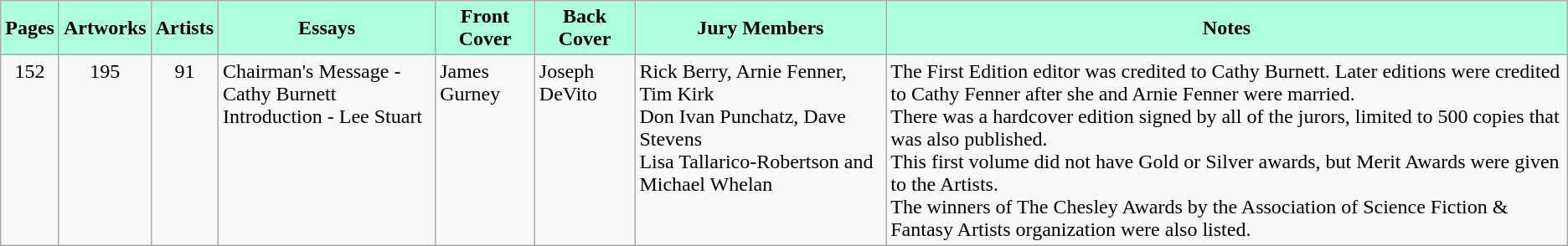<table class="wikitable">
<tr>
<th style="background:#acffdf">Pages</th>
<th style="background:#acffdf">Artworks</th>
<th style="background:#acffdf">Artists</th>
<th style="background:#acffdf">Essays</th>
<th style="background:#acffdf">Front Cover</th>
<th style="background:#acffdf">Back Cover</th>
<th style="background:#acffdf">Jury Members</th>
<th style="background:#acffdf">Notes</th>
</tr>
<tr valign="top">
<td align="center">152</td>
<td align="center">195</td>
<td align="center">91</td>
<td>Chairman's Message - Cathy Burnett<br>Introduction - Lee Stuart</td>
<td>James Gurney</td>
<td>Joseph DeVito</td>
<td>Rick Berry, Arnie Fenner, Tim Kirk<br>Don Ivan Punchatz, Dave Stevens<br>Lisa Tallarico-Robertson and Michael Whelan</td>
<td>The First Edition editor was credited to Cathy Burnett. Later editions were credited to Cathy Fenner after she and Arnie Fenner were married.<br>There was a hardcover edition signed by all of the jurors, limited to 500 copies that was also published.<br>This first volume did not have Gold or Silver awards, but Merit Awards were given to the Artists.<br>The winners of The Chesley Awards by the Association of Science Fiction & Fantasy Artists organization  were also listed.</td>
</tr>
</table>
